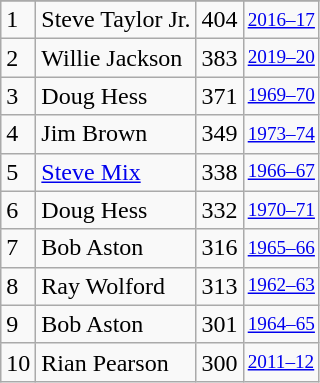<table class="wikitable">
<tr>
</tr>
<tr>
<td>1</td>
<td>Steve Taylor Jr.</td>
<td>404</td>
<td style="font-size:80%;"><a href='#'>2016–17</a></td>
</tr>
<tr>
<td>2</td>
<td>Willie Jackson</td>
<td>383</td>
<td style="font-size:80%;"><a href='#'>2019–20</a></td>
</tr>
<tr>
<td>3</td>
<td>Doug Hess</td>
<td>371</td>
<td style="font-size:80%;"><a href='#'>1969–70</a></td>
</tr>
<tr>
<td>4</td>
<td>Jim Brown</td>
<td>349</td>
<td style="font-size:80%;"><a href='#'>1973–74</a></td>
</tr>
<tr>
<td>5</td>
<td><a href='#'>Steve Mix</a></td>
<td>338</td>
<td style="font-size:80%;"><a href='#'>1966–67</a></td>
</tr>
<tr>
<td>6</td>
<td>Doug Hess</td>
<td>332</td>
<td style="font-size:80%;"><a href='#'>1970–71</a></td>
</tr>
<tr>
<td>7</td>
<td>Bob Aston</td>
<td>316</td>
<td style="font-size:80%;"><a href='#'>1965–66</a></td>
</tr>
<tr>
<td>8</td>
<td>Ray Wolford</td>
<td>313</td>
<td style="font-size:80%;"><a href='#'>1962–63</a></td>
</tr>
<tr>
<td>9</td>
<td>Bob Aston</td>
<td>301</td>
<td style="font-size:80%;"><a href='#'>1964–65</a></td>
</tr>
<tr>
<td>10</td>
<td>Rian Pearson</td>
<td>300</td>
<td style="font-size:80%;"><a href='#'>2011–12</a></td>
</tr>
</table>
